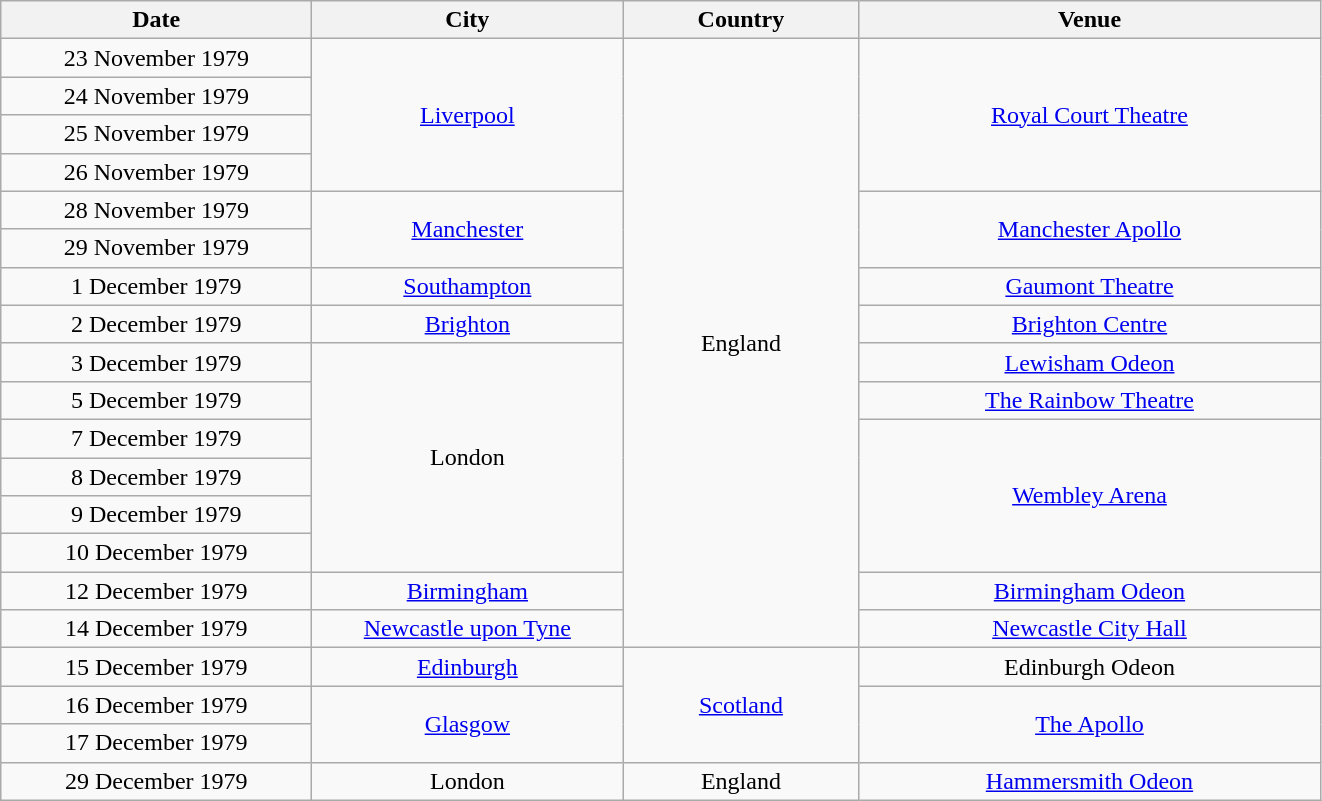<table class="wikitable" style="text-align:center;">
<tr>
<th width="200">Date</th>
<th width="200">City</th>
<th width="150">Country</th>
<th width="300">Venue</th>
</tr>
<tr>
<td>23 November 1979</td>
<td rowspan="4"><a href='#'>Liverpool</a></td>
<td rowspan="16">England</td>
<td rowspan="4"><a href='#'>Royal Court Theatre</a></td>
</tr>
<tr>
<td>24 November 1979</td>
</tr>
<tr>
<td>25 November 1979</td>
</tr>
<tr>
<td>26 November 1979</td>
</tr>
<tr>
<td>28 November 1979</td>
<td rowspan="2"><a href='#'>Manchester</a></td>
<td rowspan="2"><a href='#'>Manchester Apollo</a></td>
</tr>
<tr>
<td>29 November 1979</td>
</tr>
<tr>
<td>1 December 1979</td>
<td><a href='#'>Southampton</a></td>
<td><a href='#'>Gaumont Theatre</a></td>
</tr>
<tr>
<td>2 December 1979</td>
<td><a href='#'>Brighton</a></td>
<td><a href='#'>Brighton Centre</a></td>
</tr>
<tr>
<td>3 December 1979</td>
<td rowspan="6">London</td>
<td><a href='#'>Lewisham Odeon</a></td>
</tr>
<tr>
<td>5 December 1979</td>
<td><a href='#'>The Rainbow Theatre</a></td>
</tr>
<tr>
<td>7 December 1979</td>
<td rowspan="4"><a href='#'>Wembley Arena</a></td>
</tr>
<tr>
<td>8 December 1979</td>
</tr>
<tr>
<td>9 December 1979</td>
</tr>
<tr>
<td>10 December 1979</td>
</tr>
<tr>
<td>12 December 1979</td>
<td><a href='#'>Birmingham</a></td>
<td><a href='#'>Birmingham Odeon</a></td>
</tr>
<tr>
<td>14 December 1979</td>
<td><a href='#'>Newcastle upon Tyne</a></td>
<td><a href='#'>Newcastle City Hall</a></td>
</tr>
<tr>
<td>15 December 1979</td>
<td><a href='#'>Edinburgh</a></td>
<td rowspan="3"><a href='#'>Scotland</a></td>
<td>Edinburgh Odeon</td>
</tr>
<tr>
<td>16 December 1979</td>
<td rowspan="2"><a href='#'>Glasgow</a></td>
<td rowspan="2"><a href='#'>The Apollo</a></td>
</tr>
<tr>
<td>17 December 1979</td>
</tr>
<tr>
<td>29 December 1979</td>
<td>London</td>
<td>England</td>
<td><a href='#'>Hammersmith Odeon</a></td>
</tr>
</table>
